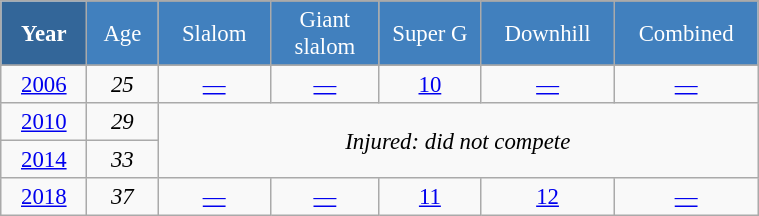<table class="wikitable" style="font-size:95%; text-align:center; border:grey solid 1px; border-collapse:collapse;" width="40%">
<tr style="background-color:#369; color:white;">
<td rowspan="2" colspan="1" width="4%"><strong>Year</strong></td>
</tr>
<tr style="background-color:#4180be; color:white;">
<td width="3%">Age</td>
<td width="5%">Slalom</td>
<td width="5%">Giant<br>slalom</td>
<td width="5%">Super G</td>
<td width="5%">Downhill</td>
<td width="5%">Combined</td>
</tr>
<tr style="background-color:#8CB2D8; color:white;">
</tr>
<tr>
<td><a href='#'>2006</a></td>
<td><em>25</em></td>
<td><a href='#'>—</a></td>
<td><a href='#'>—</a></td>
<td><a href='#'>10</a></td>
<td><a href='#'>—</a></td>
<td><a href='#'>—</a></td>
</tr>
<tr>
<td><a href='#'>2010</a></td>
<td><em>29</em></td>
<td colspan=6 rowspan=2><em>Injured: did not compete</em></td>
</tr>
<tr>
<td><a href='#'>2014</a></td>
<td><em>33</em></td>
</tr>
<tr>
<td><a href='#'>2018</a></td>
<td><em>37</em></td>
<td><a href='#'>—</a></td>
<td><a href='#'>—</a></td>
<td><a href='#'>11</a></td>
<td><a href='#'>12</a></td>
<td><a href='#'>—</a></td>
</tr>
</table>
